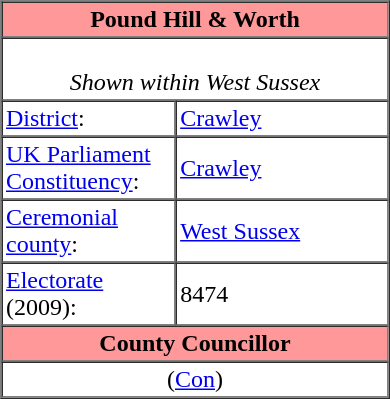<table class="vcard" border=1 cellpadding=2 cellspacing=0 align=right width=260 style=margin-left:0.5em;>
<tr>
<th class="fn org" colspan=2 align=center bgcolor="#ff9999"><strong>Pound Hill & Worth</strong></th>
</tr>
<tr>
<td colspan=2 align=center><br><em>Shown within West Sussex</em></td>
</tr>
<tr class="note">
<td width="45%"><a href='#'>District</a>:</td>
<td><a href='#'>Crawley</a></td>
</tr>
<tr class="note">
<td><a href='#'>UK Parliament Constituency</a>:</td>
<td><a href='#'>Crawley</a></td>
</tr>
<tr class="note">
<td><a href='#'>Ceremonial county</a>:</td>
<td><a href='#'>West Sussex</a></td>
</tr>
<tr class="note">
<td><a href='#'>Electorate</a> (2009):</td>
<td>8474</td>
</tr>
<tr>
<th colspan=2 align=center bgcolor="#ff9999">County Councillor</th>
</tr>
<tr>
<td colspan=2 align=center> (<a href='#'>Con</a>)</td>
</tr>
</table>
